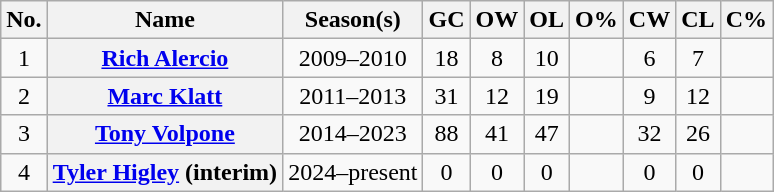<table class="wikitable sortable plainrowheaders" style="text-align:center">
<tr>
<th scope="col" class="unsortable">No.</th>
<th scope="col">Name</th>
<th scope="col">Season(s)</th>
<th scope="col">GC</th>
<th scope="col">OW</th>
<th scope="col">OL</th>
<th scope="col">O%</th>
<th scope="col">CW</th>
<th scope="col">CL</th>
<th scope="col">C%</th>
</tr>
<tr>
<td>1</td>
<th scope="row"><a href='#'>Rich Alercio</a></th>
<td>2009–2010</td>
<td>18</td>
<td>8</td>
<td>10</td>
<td></td>
<td>6</td>
<td>7</td>
<td></td>
</tr>
<tr>
<td>2</td>
<th scope="row"><a href='#'>Marc Klatt</a></th>
<td>2011–2013</td>
<td>31</td>
<td>12</td>
<td>19</td>
<td></td>
<td>9</td>
<td>12</td>
<td></td>
</tr>
<tr>
<td>3</td>
<th scope="row"><a href='#'>Tony Volpone</a></th>
<td>2014–2023</td>
<td>88</td>
<td>41</td>
<td>47</td>
<td></td>
<td>32</td>
<td>26</td>
<td></td>
</tr>
<tr>
<td>4</td>
<th scope="row"><a href='#'>Tyler Higley</a> (interim)</th>
<td>2024–present</td>
<td>0</td>
<td>0</td>
<td>0</td>
<td></td>
<td>0</td>
<td>0</td>
<td></td>
</tr>
</table>
